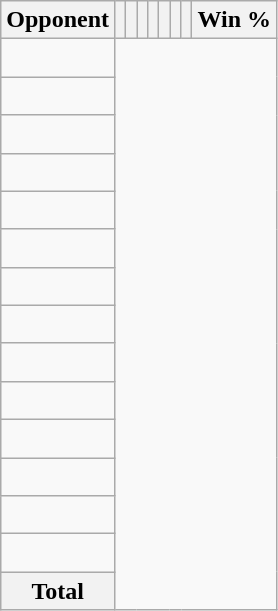<table class="wikitable sortable collapsible collapsed" style="text-align: center;">
<tr>
<th>Opponent</th>
<th></th>
<th></th>
<th></th>
<th></th>
<th></th>
<th></th>
<th></th>
<th>Win %</th>
</tr>
<tr>
<td align="left"><br></td>
</tr>
<tr>
<td align="left"><br></td>
</tr>
<tr>
<td align="left"><br></td>
</tr>
<tr>
<td align="left"><br></td>
</tr>
<tr>
<td align="left"><br></td>
</tr>
<tr>
<td align="left"><br></td>
</tr>
<tr>
<td align="left"><br></td>
</tr>
<tr>
<td align="left"><br></td>
</tr>
<tr>
<td align="left"><br></td>
</tr>
<tr>
<td align="left"><br></td>
</tr>
<tr>
<td align="left"><br></td>
</tr>
<tr>
<td align="left"><br></td>
</tr>
<tr>
<td align="left"><br></td>
</tr>
<tr>
<td align="left"><br></td>
</tr>
<tr class="sortbottom">
<th>Total<br></th>
</tr>
</table>
